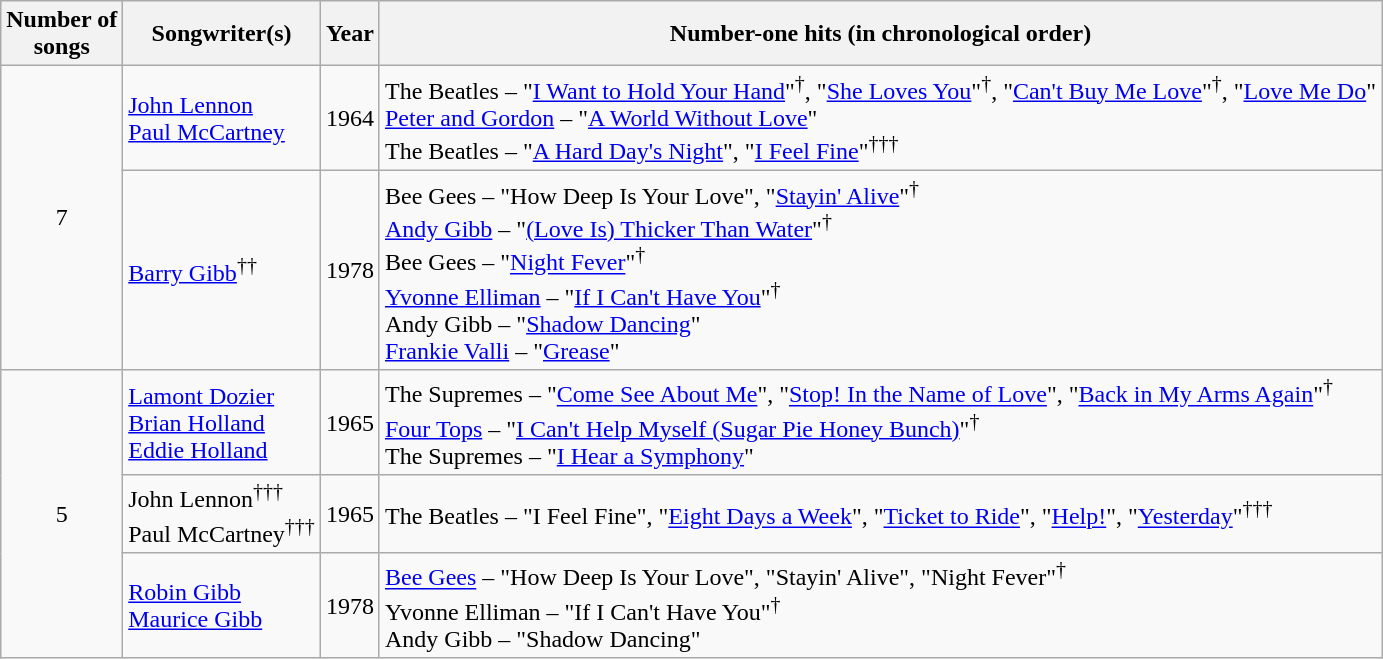<table class="wikitable">
<tr>
<th>Number of <br>songs</th>
<th>Songwriter(s)</th>
<th>Year</th>
<th>Number-one hits (in chronological order)</th>
</tr>
<tr>
<td rowspan=2 style="text-align:center;">7</td>
<td><a href='#'>John Lennon <br>Paul McCartney</a></td>
<td>1964</td>
<td>The Beatles – "<a href='#'>I Want to Hold Your Hand</a>"<sup>†</sup>,  "<a href='#'>She Loves You</a>"<sup>†</sup>,  "<a href='#'>Can't Buy Me Love</a>"<sup>†</sup>,  "<a href='#'>Love Me Do</a>" <br><a href='#'>Peter and Gordon</a> – "<a href='#'>A World Without Love</a>" <br>The Beatles – "<a href='#'>A Hard Day's Night</a>", "<a href='#'>I Feel Fine</a>"<sup>†††</sup></td>
</tr>
<tr>
<td><a href='#'>Barry Gibb</a><sup>††</sup></td>
<td>1978</td>
<td>Bee Gees – "How Deep Is Your Love", "<a href='#'>Stayin' Alive</a>"<sup>†</sup> <br> <a href='#'>Andy Gibb</a> – "<a href='#'>(Love Is) Thicker Than Water</a>"<sup>†</sup> <br> Bee Gees – "<a href='#'>Night Fever</a>"<sup>†</sup> <br> <a href='#'>Yvonne Elliman</a> – "<a href='#'>If I Can't Have You</a>"<sup>†</sup> <br> Andy Gibb – "<a href='#'>Shadow Dancing</a>" <br> <a href='#'>Frankie Valli</a> – "<a href='#'>Grease</a>"</td>
</tr>
<tr>
<td rowspan=3 style="text-align:center;">5</td>
<td><a href='#'>Lamont Dozier</a> <br><a href='#'>Brian Holland</a> <br><a href='#'>Eddie Holland</a></td>
<td>1965</td>
<td>The Supremes – "<a href='#'>Come See About Me</a>", "<a href='#'>Stop! In the Name of Love</a>", "<a href='#'>Back in My Arms Again</a>"<sup>†</sup> <br><a href='#'>Four Tops</a> – "<a href='#'>I Can't Help Myself (Sugar Pie Honey Bunch)</a>"<sup>†</sup> <br>The Supremes – "<a href='#'>I Hear a Symphony</a>"</td>
</tr>
<tr>
<td>John Lennon<sup>†††</sup> <br>Paul McCartney<sup>†††</sup></td>
<td>1965</td>
<td>The Beatles – "I Feel Fine", "<a href='#'>Eight Days a Week</a>", "<a href='#'>Ticket to Ride</a>", "<a href='#'>Help!</a>", "<a href='#'>Yesterday</a>"<sup>†††</sup></td>
</tr>
<tr>
<td><a href='#'>Robin Gibb</a> <br><a href='#'>Maurice Gibb</a></td>
<td>1978</td>
<td><a href='#'>Bee Gees</a> – "How Deep Is Your Love", "Stayin' Alive", "Night Fever"<sup>†</sup> <br> Yvonne Elliman – "If I Can't Have You"<sup>†</sup> <br> Andy Gibb – "Shadow Dancing"</td>
</tr>
</table>
